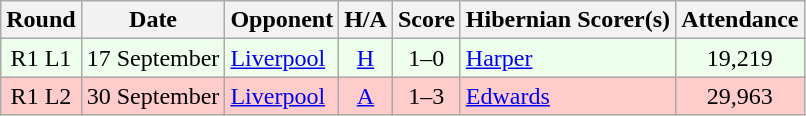<table class="wikitable" style="text-align:center">
<tr>
<th>Round</th>
<th>Date</th>
<th>Opponent</th>
<th>H/A</th>
<th>Score</th>
<th>Hibernian Scorer(s)</th>
<th>Attendance</th>
</tr>
<tr bgcolor=#EEFFEE>
<td>R1 L1</td>
<td align=left>17 September</td>
<td align=left> <a href='#'>Liverpool</a></td>
<td><a href='#'>H</a></td>
<td>1–0</td>
<td align=left><a href='#'>Harper</a></td>
<td>19,219</td>
</tr>
<tr bgcolor=#FFCCCC>
<td>R1 L2</td>
<td align=left>30 September</td>
<td align=left> <a href='#'>Liverpool</a></td>
<td><a href='#'>A</a></td>
<td>1–3</td>
<td align=left><a href='#'>Edwards</a></td>
<td>29,963</td>
</tr>
</table>
